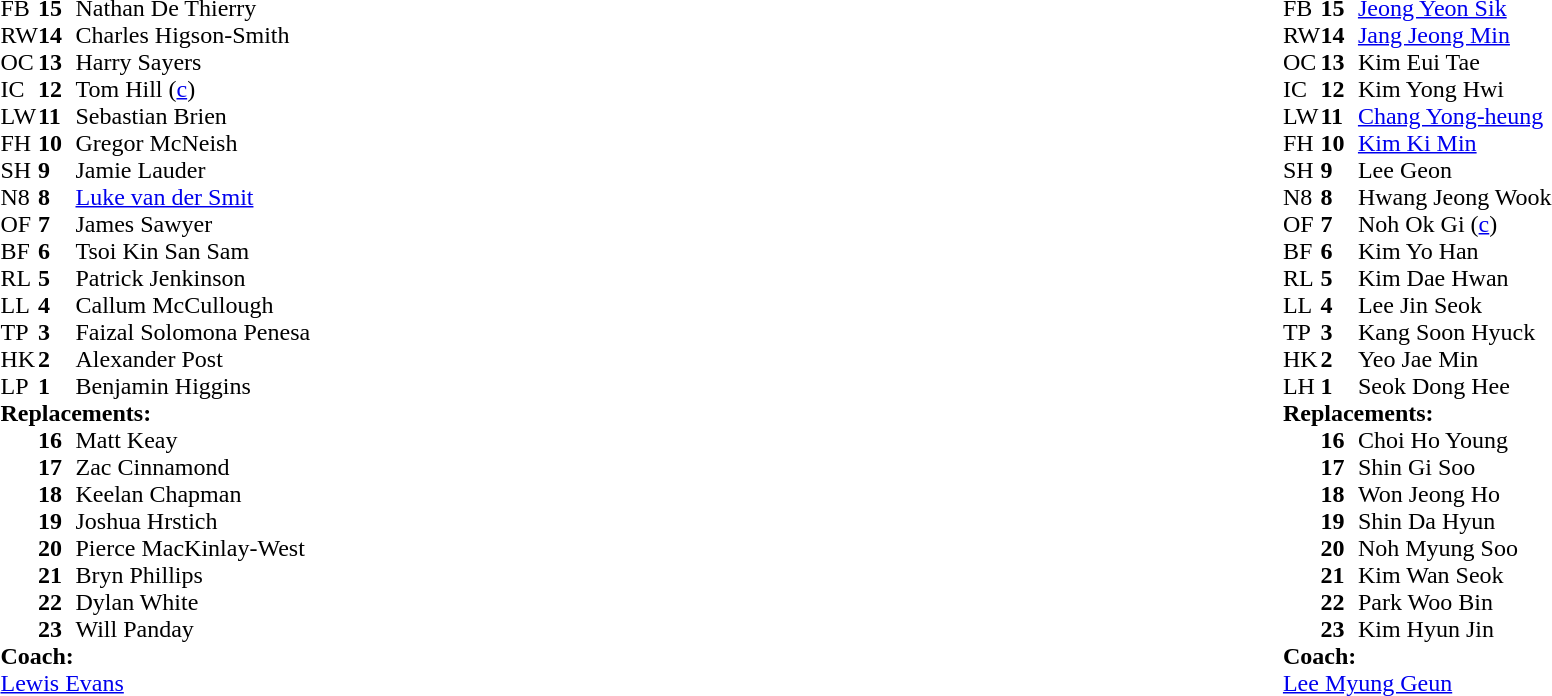<table style="width:100%">
<tr>
<td style="vertical-align:top; width:50%"><br><table cellspacing="0" cellpadding="0">
<tr>
<th width="25"></th>
<th width="25"></th>
</tr>
<tr>
<td>FB</td>
<td><strong>15</strong></td>
<td>Nathan De Thierry</td>
</tr>
<tr>
<td>RW</td>
<td><strong>14</strong></td>
<td>Charles Higson-Smith</td>
</tr>
<tr>
<td>OC</td>
<td><strong>13</strong></td>
<td>Harry Sayers</td>
</tr>
<tr>
<td>IC</td>
<td><strong>12</strong></td>
<td>Tom Hill (<a href='#'>c</a>)</td>
</tr>
<tr>
<td>LW</td>
<td><strong>11</strong></td>
<td>Sebastian Brien</td>
</tr>
<tr>
<td>FH</td>
<td><strong>10</strong></td>
<td>Gregor McNeish</td>
</tr>
<tr>
<td>SH</td>
<td><strong>9</strong></td>
<td>Jamie Lauder</td>
</tr>
<tr>
<td>N8</td>
<td><strong>8</strong></td>
<td><a href='#'>Luke van der Smit</a></td>
</tr>
<tr>
<td>OF</td>
<td><strong>7</strong></td>
<td>James Sawyer</td>
</tr>
<tr>
<td>BF</td>
<td><strong>6</strong></td>
<td>Tsoi Kin San Sam</td>
</tr>
<tr>
<td>RL</td>
<td><strong>5</strong></td>
<td>Patrick Jenkinson</td>
</tr>
<tr>
<td>LL</td>
<td><strong>4</strong></td>
<td>Callum McCullough</td>
</tr>
<tr>
<td>TP</td>
<td><strong>3</strong></td>
<td>Faizal Solomona  Penesa</td>
</tr>
<tr>
<td>HK</td>
<td><strong>2</strong></td>
<td>Alexander Post</td>
</tr>
<tr>
<td>LP</td>
<td><strong>1</strong></td>
<td>Benjamin Higgins</td>
</tr>
<tr>
<td colspan="3"><strong>Replacements:</strong></td>
</tr>
<tr>
<td></td>
<td><strong>16</strong></td>
<td>Matt Keay</td>
</tr>
<tr>
<td></td>
<td><strong>17</strong></td>
<td>Zac Cinnamond</td>
</tr>
<tr>
<td></td>
<td><strong>18</strong></td>
<td>Keelan Chapman</td>
</tr>
<tr>
<td></td>
<td><strong>19</strong></td>
<td>Joshua Hrstich</td>
</tr>
<tr>
<td></td>
<td><strong>20</strong></td>
<td>Pierce MacKinlay-West</td>
</tr>
<tr>
<td></td>
<td><strong>21</strong></td>
<td>Bryn Phillips</td>
</tr>
<tr>
<td></td>
<td><strong>22</strong></td>
<td>Dylan White</td>
</tr>
<tr>
<td></td>
<td><strong>23</strong></td>
<td>Will Panday</td>
</tr>
<tr>
<td colspan="3"><strong>Coach:</strong></td>
</tr>
<tr>
<td colspan="3"> <a href='#'>Lewis Evans</a></td>
</tr>
</table>
</td>
<td style="vertical-align:top; width:50%"><br><table cellspacing="0" cellpadding="0" style="margin:auto">
<tr>
<th width="25"></th>
<th width="25"></th>
</tr>
<tr>
<td>FB</td>
<td><strong>15</strong></td>
<td><a href='#'>Jeong Yeon Sik</a></td>
</tr>
<tr>
<td>RW</td>
<td><strong>14</strong></td>
<td><a href='#'>Jang Jeong Min</a></td>
</tr>
<tr>
<td>OC</td>
<td><strong>13</strong></td>
<td>Kim Eui Tae</td>
</tr>
<tr>
<td>IC</td>
<td><strong>12</strong></td>
<td>Kim Yong Hwi</td>
</tr>
<tr>
<td>LW</td>
<td><strong>11</strong></td>
<td><a href='#'>Chang Yong-heung</a></td>
</tr>
<tr>
<td>FH</td>
<td><strong>10</strong></td>
<td><a href='#'>Kim Ki Min</a></td>
</tr>
<tr>
<td>SH</td>
<td><strong>9</strong></td>
<td>Lee Geon</td>
</tr>
<tr>
<td>N8</td>
<td><strong>8</strong></td>
<td>Hwang Jeong Wook</td>
</tr>
<tr>
<td>OF</td>
<td><strong>7</strong></td>
<td>Noh Ok Gi (<a href='#'>c</a>)</td>
</tr>
<tr>
<td>BF</td>
<td><strong>6</strong></td>
<td>Kim Yo Han</td>
</tr>
<tr>
<td>RL</td>
<td><strong>5</strong></td>
<td>Kim Dae Hwan</td>
</tr>
<tr>
<td>LL</td>
<td><strong>4</strong></td>
<td>Lee Jin Seok</td>
</tr>
<tr>
<td>TP</td>
<td><strong>3</strong></td>
<td>Kang Soon Hyuck</td>
</tr>
<tr>
<td>HK</td>
<td><strong>2</strong></td>
<td>Yeo Jae Min</td>
</tr>
<tr>
<td>LH</td>
<td><strong>1</strong></td>
<td>Seok Dong Hee</td>
</tr>
<tr>
<td colspan="3"><strong>Replacements:</strong></td>
</tr>
<tr>
<td></td>
<td><strong>16</strong></td>
<td>Choi Ho Young</td>
</tr>
<tr>
<td></td>
<td><strong>17</strong></td>
<td>Shin Gi Soo</td>
</tr>
<tr>
<td></td>
<td><strong>18</strong></td>
<td>Won Jeong Ho</td>
</tr>
<tr>
<td></td>
<td><strong>19</strong></td>
<td>Shin Da Hyun</td>
</tr>
<tr>
<td></td>
<td><strong>20</strong></td>
<td>Noh Myung Soo</td>
</tr>
<tr>
<td></td>
<td><strong>21</strong></td>
<td>Kim Wan Seok</td>
</tr>
<tr>
<td></td>
<td><strong>22</strong></td>
<td>Park Woo Bin</td>
</tr>
<tr>
<td></td>
<td><strong>23</strong></td>
<td>Kim Hyun Jin</td>
</tr>
<tr>
<td colspan="3"><strong>Coach:</strong></td>
</tr>
<tr>
<td colspan="3"> <a href='#'>Lee Myung Geun</a></td>
</tr>
</table>
</td>
</tr>
</table>
